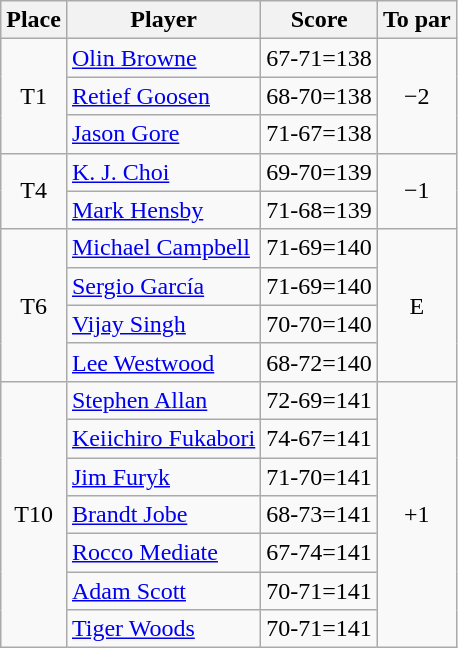<table class="wikitable">
<tr>
<th>Place</th>
<th>Player</th>
<th>Score</th>
<th>To par</th>
</tr>
<tr>
<td rowspan="3" align=center>T1</td>
<td> <a href='#'>Olin Browne</a></td>
<td>67-71=138</td>
<td rowspan="3" align=center>−2</td>
</tr>
<tr>
<td> <a href='#'>Retief Goosen</a></td>
<td>68-70=138</td>
</tr>
<tr>
<td> <a href='#'>Jason Gore</a></td>
<td>71-67=138</td>
</tr>
<tr>
<td rowspan="2" align=center>T4</td>
<td> <a href='#'>K. J. Choi</a></td>
<td>69-70=139</td>
<td rowspan="2" align=center>−1</td>
</tr>
<tr>
<td> <a href='#'>Mark Hensby</a></td>
<td>71-68=139</td>
</tr>
<tr>
<td rowspan="4" align=center>T6</td>
<td> <a href='#'>Michael Campbell</a></td>
<td>71-69=140</td>
<td rowspan="4" align=center>E</td>
</tr>
<tr>
<td> <a href='#'>Sergio García</a></td>
<td>71-69=140</td>
</tr>
<tr>
<td> <a href='#'>Vijay Singh</a></td>
<td>70-70=140</td>
</tr>
<tr>
<td> <a href='#'>Lee Westwood</a></td>
<td>68-72=140</td>
</tr>
<tr>
<td rowspan="7" align=center>T10</td>
<td> <a href='#'>Stephen Allan</a></td>
<td>72-69=141</td>
<td rowspan="7" align=center>+1</td>
</tr>
<tr>
<td> <a href='#'>Keiichiro Fukabori</a></td>
<td>74-67=141</td>
</tr>
<tr>
<td> <a href='#'>Jim Furyk</a></td>
<td>71-70=141</td>
</tr>
<tr>
<td> <a href='#'>Brandt Jobe</a></td>
<td>68-73=141</td>
</tr>
<tr>
<td> <a href='#'>Rocco Mediate</a></td>
<td>67-74=141</td>
</tr>
<tr>
<td> <a href='#'>Adam Scott</a></td>
<td>70-71=141</td>
</tr>
<tr>
<td> <a href='#'>Tiger Woods</a></td>
<td>70-71=141</td>
</tr>
</table>
